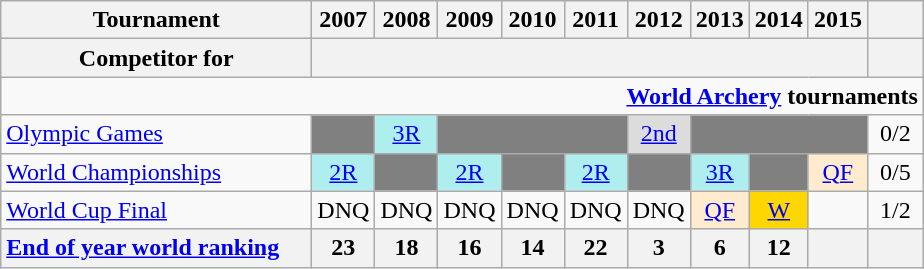<table class=wikitable style=text-align:center>
<tr>
<th width=200>Tournament</th>
<th width=30>2007</th>
<th width=30>2008</th>
<th width=30>2009</th>
<th width=30>2010</th>
<th width=30>2011</th>
<th width=30>2012</th>
<th width=30>2013</th>
<th width=30>2014</th>
<th width=30>2015</th>
<th width=30></th>
</tr>
<tr>
<th>Competitor for</th>
<th colspan="9"></th>
<th></th>
</tr>
<tr>
<td colspan="11" style="text-align:right;"><strong><a href='#'>World Archery</a> tournaments</strong></td>
</tr>
<tr>
<td align=left><a href='#'>Olympic Games</a></td>
<td style="background:#808080;"></td>
<td style="background:#afeeee;"><a href='#'>3R</a></td>
<td colspan="3" style="background:#808080;"></td>
<td style="background:#DCDCDC;"><a href='#'>2nd</a></td>
<td colspan="3" style="background:#808080;"></td>
<td>0/2</td>
</tr>
<tr>
<td align=left><a href='#'>World Championships</a></td>
<td style="background:#afeeee;"><a href='#'>2R</a></td>
<td style="background:#808080;"></td>
<td style="background:#afeeee;"><a href='#'>2R</a></td>
<td style="background:#808080;"></td>
<td style="background:#afeeee;"><a href='#'>2R</a></td>
<td style="background:#808080;"></td>
<td style="background:#afeeee;"><a href='#'>3R</a></td>
<td style="background:#808080;"></td>
<td style="background:#ffebcd;"><a href='#'>QF</a></td>
<td>0/5</td>
</tr>
<tr>
<td align=left><a href='#'>World Cup Final</a></td>
<td>DNQ</td>
<td>DNQ</td>
<td>DNQ</td>
<td>DNQ</td>
<td>DNQ</td>
<td>DNQ</td>
<td style="background:#ffebcd;"><a href='#'>QF</a></td>
<td style="background:#FFD700;"><a href='#'>W</a></td>
<td></td>
<td>1/2</td>
</tr>
<tr>
<th style=text-align:left><a href='#'>End of year world ranking</a></th>
<th>23</th>
<th>18</th>
<th>16</th>
<th>14</th>
<th>22</th>
<th>3</th>
<th>6</th>
<th>12</th>
<th></th>
<th></th>
</tr>
</table>
